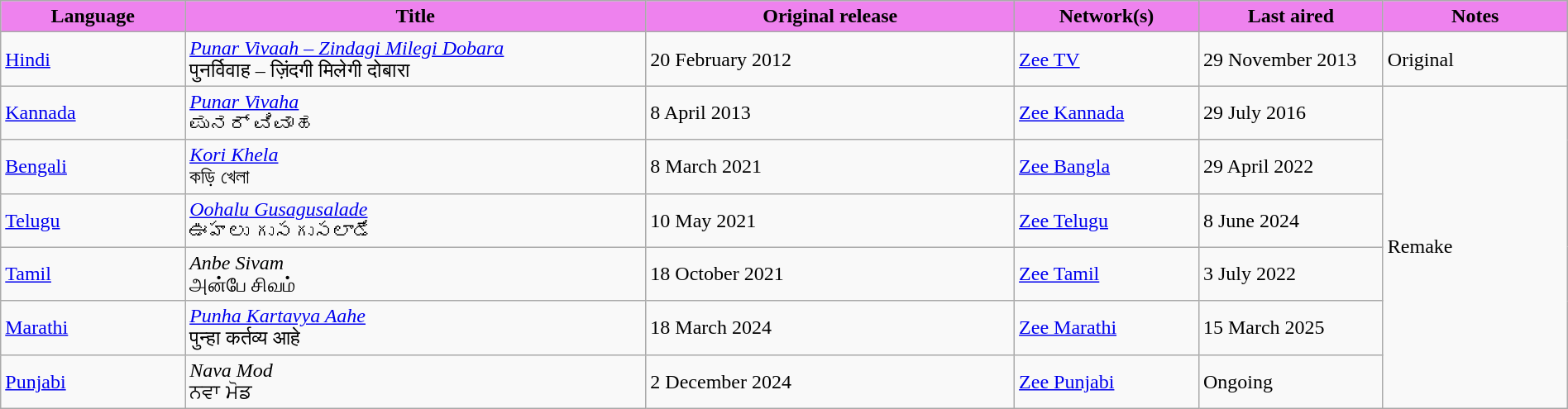<table class="wikitable" style="width: 100%; margin-right: 0;">
<tr>
<th style="background:Violet; width:10%;">Language</th>
<th style="background:Violet; width:25%;">Title</th>
<th style="background:Violet; width:20%;">Original release</th>
<th style="background:Violet; width:10%;">Network(s)</th>
<th style="background:Violet; width:10%;">Last aired</th>
<th style="background:Violet; width:10%;">Notes</th>
</tr>
<tr>
<td><a href='#'>Hindi</a></td>
<td><em><a href='#'>Punar Vivaah – Zindagi Milegi Dobara</a></em> <br> पुनर्विवाह – ज़िंदगी मिलेगी दोबारा</td>
<td>20 February 2012</td>
<td><a href='#'>Zee TV</a></td>
<td>29 November 2013</td>
<td>Original</td>
</tr>
<tr>
<td><a href='#'>Kannada</a></td>
<td><em><a href='#'>Punar Vivaha</a></em> <br> ಪುನರ್ ವಿವಾಹ</td>
<td>8 April 2013</td>
<td><a href='#'>Zee Kannada</a></td>
<td>29 July 2016</td>
<td rowspan="6">Remake</td>
</tr>
<tr>
<td><a href='#'>Bengali</a></td>
<td><em><a href='#'>Kori Khela</a></em> <br> কড়ি খেলা</td>
<td>8 March 2021</td>
<td><a href='#'>Zee Bangla</a></td>
<td>29 April 2022</td>
</tr>
<tr>
<td><a href='#'>Telugu</a></td>
<td><em><a href='#'>Oohalu Gusagusalade</a></em> <br>ఊహలు గుసగుసలాడే</td>
<td>10 May 2021</td>
<td><a href='#'>Zee Telugu</a></td>
<td>8 June 2024</td>
</tr>
<tr>
<td><a href='#'>Tamil</a></td>
<td><em>Anbe Sivam</em> <br> அன்பே சிவம்</td>
<td>18 October 2021</td>
<td><a href='#'>Zee Tamil</a></td>
<td>3 July 2022</td>
</tr>
<tr>
<td><a href='#'>Marathi</a></td>
<td><em><a href='#'>Punha Kartavya Aahe</a></em> <br> पुन्हा कर्तव्य आहे</td>
<td>18 March 2024</td>
<td><a href='#'>Zee Marathi</a></td>
<td>15 March 2025</td>
</tr>
<tr>
<td><a href='#'>Punjabi</a></td>
<td><em>Nava Mod</em> <br> ਨਵਾ ਮੋਡ</td>
<td>2 December 2024</td>
<td><a href='#'>Zee Punjabi</a></td>
<td>Ongoing</td>
</tr>
</table>
